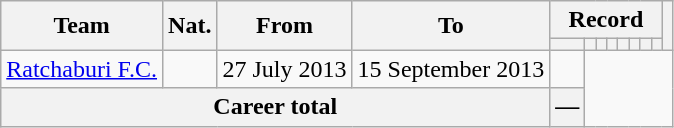<table class="wikitable" style="text-align: center">
<tr>
<th rowspan="2">Team</th>
<th rowspan="2">Nat.</th>
<th rowspan="2">From</th>
<th rowspan="2">To</th>
<th colspan="8">Record</th>
<th rowspan=2></th>
</tr>
<tr>
<th></th>
<th></th>
<th></th>
<th></th>
<th></th>
<th></th>
<th></th>
<th></th>
</tr>
<tr>
<td align="left"><a href='#'>Ratchaburi F.C.</a></td>
<td></td>
<td align=left>27 July 2013</td>
<td align=left>15 September 2013<br></td>
<td></td>
</tr>
<tr>
<th colspan=4><strong>Career total</strong><br></th>
<th>—</th>
</tr>
</table>
